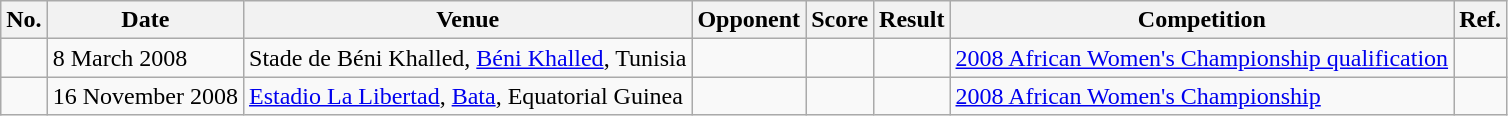<table class="wikitable">
<tr>
<th>No.</th>
<th>Date</th>
<th>Venue</th>
<th>Opponent</th>
<th>Score</th>
<th>Result</th>
<th>Competition</th>
<th>Ref.</th>
</tr>
<tr>
<td></td>
<td>8 March 2008</td>
<td>Stade de Béni Khalled, <a href='#'>Béni Khalled</a>, Tunisia</td>
<td></td>
<td></td>
<td></td>
<td><a href='#'>2008 African Women's Championship qualification</a></td>
<td></td>
</tr>
<tr>
<td></td>
<td>16 November 2008</td>
<td><a href='#'>Estadio La Libertad</a>, <a href='#'>Bata</a>, Equatorial Guinea</td>
<td></td>
<td></td>
<td></td>
<td><a href='#'>2008 African Women's Championship</a></td>
<td></td>
</tr>
</table>
